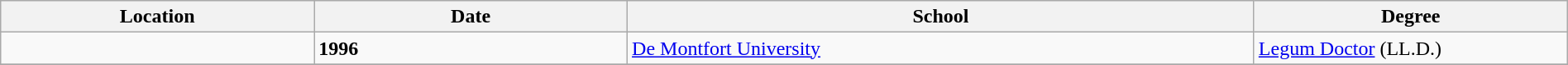<table class="wikitable" style="width:100%;">
<tr>
<th style="width:20%;">Location</th>
<th style="width:20%;">Date</th>
<th style="width:40%;">School</th>
<th style="width:20%;">Degree</th>
</tr>
<tr>
<td></td>
<td><strong>1996</strong></td>
<td><a href='#'>De Montfort University</a></td>
<td><a href='#'>Legum Doctor</a> (LL.D.)</td>
</tr>
<tr>
</tr>
</table>
